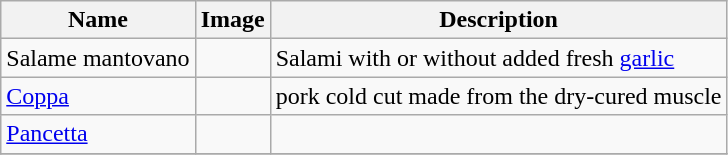<table class="wikitable">
<tr>
<th>Name</th>
<th>Image</th>
<th>Description</th>
</tr>
<tr>
<td>Salame mantovano</td>
<td></td>
<td>Salami with or without added fresh <a href='#'>garlic</a></td>
</tr>
<tr>
<td><a href='#'>Coppa</a></td>
<td></td>
<td>pork cold cut made from the dry-cured muscle</td>
</tr>
<tr>
<td><a href='#'>Pancetta</a></td>
<td></td>
<td></td>
</tr>
<tr>
</tr>
</table>
